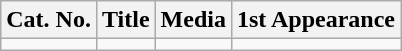<table class="wikitable">
<tr>
<th>Cat. No.</th>
<th>Title</th>
<th>Media</th>
<th>1st Appearance</th>
</tr>
<tr>
<td></td>
<td></td>
<td></td>
<td></td>
</tr>
</table>
